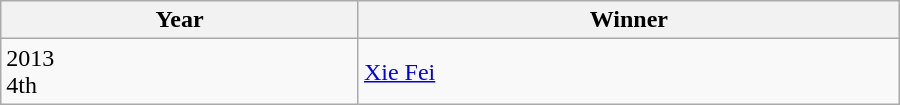<table class="wikitable" style="width:600px">
<tr>
<th>Year</th>
<th>Winner</th>
</tr>
<tr>
<td>2013<br>4th</td>
<td><a href='#'>Xie Fei</a></td>
</tr>
</table>
